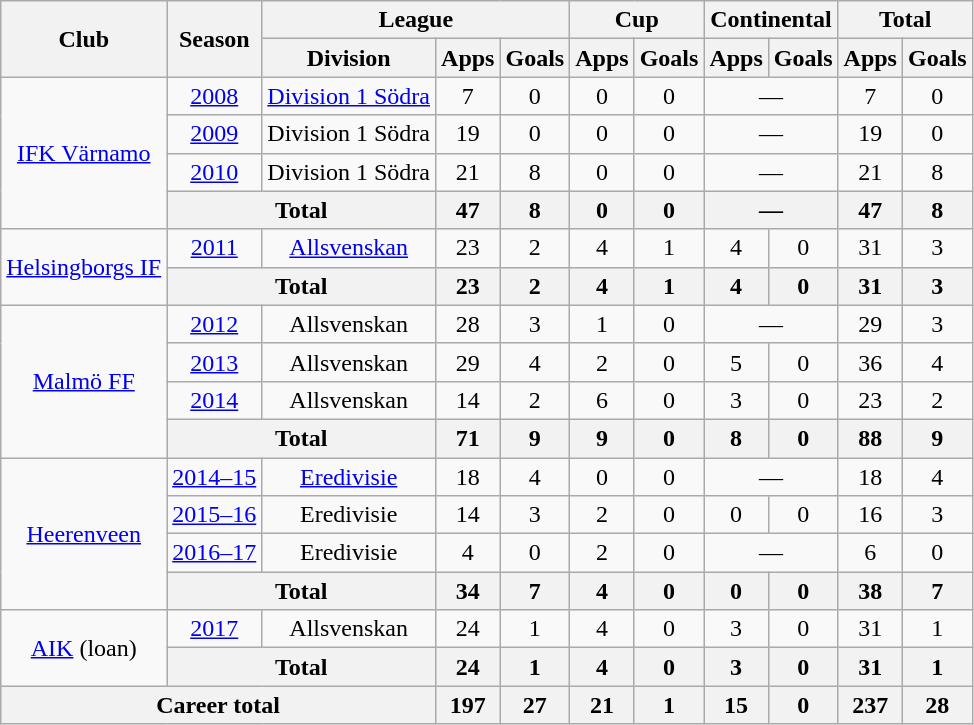<table class="wikitable" style="text-align:center;">
<tr>
<th rowspan="2">Club</th>
<th rowspan="2">Season</th>
<th colspan="3">League</th>
<th colspan="2">Cup</th>
<th colspan="2">Continental</th>
<th colspan="2">Total</th>
</tr>
<tr>
<th>Division</th>
<th>Apps</th>
<th>Goals</th>
<th>Apps</th>
<th>Goals</th>
<th>Apps</th>
<th>Goals</th>
<th>Apps</th>
<th>Goals</th>
</tr>
<tr>
<td rowspan="4"><a href='#'>IFK Värnamo</a></td>
<td><a href='#'>2008</a></td>
<td><a href='#'>Division 1 Södra</a></td>
<td>7</td>
<td>0</td>
<td>0</td>
<td>0</td>
<td colspan="2">—</td>
<td>7</td>
<td>0</td>
</tr>
<tr>
<td><a href='#'>2009</a></td>
<td>Division 1 Södra</td>
<td>19</td>
<td>0</td>
<td>0</td>
<td>0</td>
<td colspan="2">—</td>
<td>19</td>
<td>0</td>
</tr>
<tr>
<td><a href='#'>2010</a></td>
<td>Division 1 Södra</td>
<td>21</td>
<td>8</td>
<td>0</td>
<td>0</td>
<td colspan="2">—</td>
<td>21</td>
<td>8</td>
</tr>
<tr>
<th colspan="2">Total</th>
<th>47</th>
<th>8</th>
<th>0</th>
<th>0</th>
<th colspan="2">—</th>
<th>47</th>
<th>8</th>
</tr>
<tr>
<td rowspan="2"><a href='#'>Helsingborgs IF</a></td>
<td><a href='#'>2011</a></td>
<td><a href='#'>Allsvenskan</a></td>
<td>23</td>
<td>2</td>
<td>4</td>
<td>1</td>
<td>4</td>
<td>0</td>
<td>31</td>
<td>3</td>
</tr>
<tr>
<th colspan="2">Total</th>
<th>23</th>
<th>2</th>
<th>4</th>
<th>1</th>
<th>4</th>
<th>0</th>
<th>31</th>
<th>3</th>
</tr>
<tr>
<td rowspan="4"><a href='#'>Malmö FF</a></td>
<td><a href='#'>2012</a></td>
<td>Allsvenskan</td>
<td>28</td>
<td>3</td>
<td>1</td>
<td>0</td>
<td colspan="2">—</td>
<td>29</td>
<td>3</td>
</tr>
<tr>
<td><a href='#'>2013</a></td>
<td>Allsvenskan</td>
<td>29</td>
<td>4</td>
<td>2</td>
<td>0</td>
<td>5</td>
<td>0</td>
<td>36</td>
<td>4</td>
</tr>
<tr>
<td><a href='#'>2014</a></td>
<td>Allsvenskan</td>
<td>14</td>
<td>2</td>
<td>6</td>
<td>0</td>
<td>3</td>
<td>0</td>
<td>23</td>
<td>2</td>
</tr>
<tr>
<th colspan="2">Total</th>
<th>71</th>
<th>9</th>
<th>9</th>
<th>0</th>
<th>8</th>
<th>0</th>
<th>88</th>
<th>9</th>
</tr>
<tr>
<td rowspan="4"><a href='#'>Heerenveen</a></td>
<td><a href='#'>2014–15</a></td>
<td><a href='#'>Eredivisie</a></td>
<td>18</td>
<td>4</td>
<td>0</td>
<td>0</td>
<td colspan="2">—</td>
<td>18</td>
<td>4</td>
</tr>
<tr>
<td><a href='#'>2015–16</a></td>
<td>Eredivisie</td>
<td>14</td>
<td>3</td>
<td>2</td>
<td>0</td>
<td>0</td>
<td>0</td>
<td>16</td>
<td>3</td>
</tr>
<tr>
<td><a href='#'>2016–17</a></td>
<td>Eredivisie</td>
<td>4</td>
<td>0</td>
<td>2</td>
<td>0</td>
<td colspan="2">—</td>
<td>6</td>
<td>0</td>
</tr>
<tr>
<th colspan="2">Total</th>
<th>34</th>
<th>7</th>
<th>4</th>
<th>0</th>
<th>0</th>
<th>0</th>
<th>38</th>
<th>7</th>
</tr>
<tr>
<td rowspan="2"><a href='#'>AIK</a> (loan)</td>
<td><a href='#'>2017</a></td>
<td>Allsvenskan</td>
<td>24</td>
<td>1</td>
<td>4</td>
<td>0</td>
<td>3</td>
<td>0</td>
<td>31</td>
<td>1</td>
</tr>
<tr>
<th colspan="2">Total</th>
<th>24</th>
<th>1</th>
<th>4</th>
<th>0</th>
<th>3</th>
<th>0</th>
<th>31</th>
<th>1</th>
</tr>
<tr>
<th colspan="3">Career total</th>
<th>197</th>
<th>27</th>
<th>21</th>
<th>1</th>
<th>15</th>
<th>0</th>
<th>237</th>
<th>28</th>
</tr>
</table>
